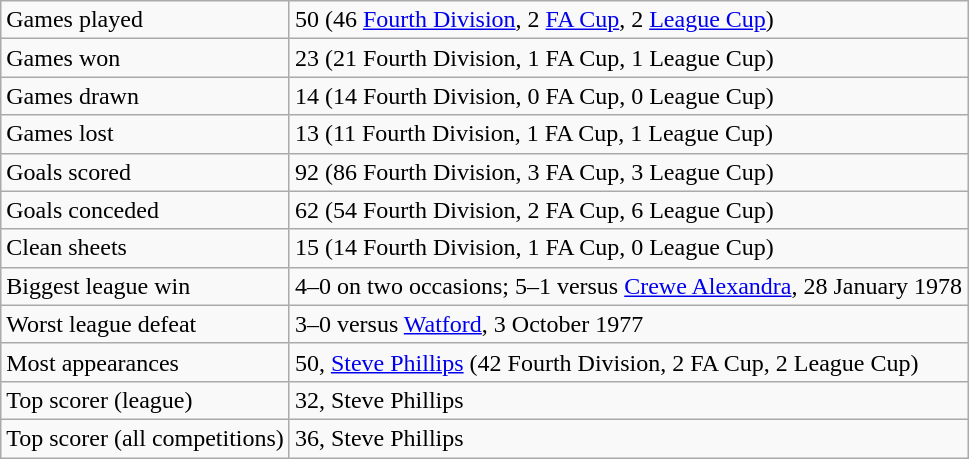<table class="wikitable">
<tr>
<td>Games played</td>
<td>50 (46 <a href='#'>Fourth Division</a>, 2 <a href='#'>FA Cup</a>, 2 <a href='#'>League Cup</a>)</td>
</tr>
<tr>
<td>Games won</td>
<td>23 (21 Fourth Division, 1 FA Cup, 1 League Cup)</td>
</tr>
<tr>
<td>Games drawn</td>
<td>14 (14 Fourth Division, 0 FA Cup, 0 League Cup)</td>
</tr>
<tr>
<td>Games lost</td>
<td>13 (11 Fourth Division, 1 FA Cup, 1 League Cup)</td>
</tr>
<tr>
<td>Goals scored</td>
<td>92 (86 Fourth Division, 3 FA Cup, 3 League Cup)</td>
</tr>
<tr>
<td>Goals conceded</td>
<td>62 (54 Fourth Division, 2 FA Cup, 6 League Cup)</td>
</tr>
<tr>
<td>Clean sheets</td>
<td>15 (14 Fourth Division, 1 FA Cup, 0 League Cup)</td>
</tr>
<tr>
<td>Biggest league win</td>
<td>4–0 on two occasions; 5–1 versus <a href='#'>Crewe Alexandra</a>, 28 January 1978</td>
</tr>
<tr>
<td>Worst league defeat</td>
<td>3–0 versus <a href='#'>Watford</a>, 3 October 1977</td>
</tr>
<tr>
<td>Most appearances</td>
<td>50, <a href='#'>Steve Phillips</a> (42 Fourth Division, 2 FA Cup, 2 League Cup)</td>
</tr>
<tr>
<td>Top scorer (league)</td>
<td>32, Steve Phillips</td>
</tr>
<tr>
<td>Top scorer (all competitions)</td>
<td>36, Steve Phillips</td>
</tr>
</table>
